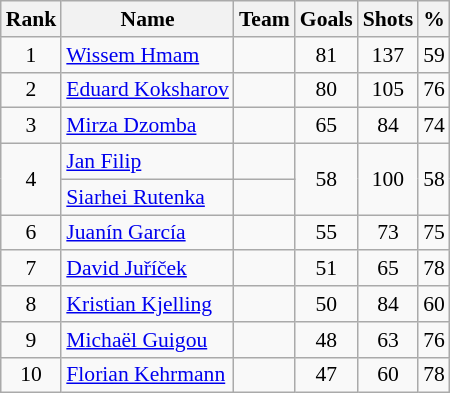<table class="wikitable sortable" style="text-align: center; font-size:90%">
<tr>
<th>Rank</th>
<th>Name</th>
<th>Team</th>
<th>Goals</th>
<th>Shots</th>
<th>%</th>
</tr>
<tr>
<td>1</td>
<td align=left><a href='#'>Wissem Hmam</a></td>
<td align=left></td>
<td>81</td>
<td>137</td>
<td>59</td>
</tr>
<tr>
<td>2</td>
<td align=left><a href='#'>Eduard Koksharov</a></td>
<td align=left></td>
<td>80</td>
<td>105</td>
<td>76</td>
</tr>
<tr>
<td>3</td>
<td align=left><a href='#'>Mirza Dzomba</a></td>
<td align=left></td>
<td>65</td>
<td>84</td>
<td>74</td>
</tr>
<tr>
<td rowspan=2>4</td>
<td align=left><a href='#'>Jan Filip</a></td>
<td align=left></td>
<td rowspan=2>58</td>
<td rowspan=2>100</td>
<td rowspan=2>58</td>
</tr>
<tr>
<td align=left><a href='#'>Siarhei Rutenka</a></td>
<td align=left></td>
</tr>
<tr>
<td>6</td>
<td align=left><a href='#'>Juanín García</a></td>
<td align=left></td>
<td>55</td>
<td>73</td>
<td>75</td>
</tr>
<tr>
<td>7</td>
<td align=left><a href='#'>David Juříček</a></td>
<td align=left></td>
<td>51</td>
<td>65</td>
<td>78</td>
</tr>
<tr>
<td>8</td>
<td align=left><a href='#'>Kristian Kjelling</a></td>
<td align=left></td>
<td>50</td>
<td>84</td>
<td>60</td>
</tr>
<tr>
<td>9</td>
<td align=left><a href='#'>Michaël Guigou</a></td>
<td align=left></td>
<td>48</td>
<td>63</td>
<td>76</td>
</tr>
<tr>
<td>10</td>
<td align=left><a href='#'>Florian Kehrmann</a></td>
<td align=left></td>
<td>47</td>
<td>60</td>
<td>78</td>
</tr>
</table>
